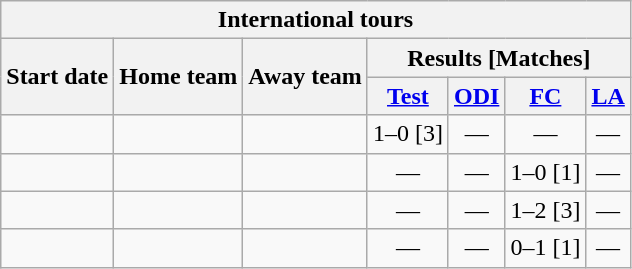<table class="wikitable">
<tr>
<th colspan="7">International tours</th>
</tr>
<tr>
<th rowspan="2">Start date</th>
<th rowspan="2">Home team</th>
<th rowspan="2">Away team</th>
<th colspan="4">Results [Matches]</th>
</tr>
<tr>
<th><a href='#'>Test</a></th>
<th><a href='#'>ODI</a></th>
<th><a href='#'>FC</a></th>
<th><a href='#'>LA</a></th>
</tr>
<tr>
<td><a href='#'></a></td>
<td></td>
<td></td>
<td>1–0 [3]</td>
<td ; style="text-align:center">—</td>
<td ; style="text-align:center">—</td>
<td ; style="text-align:center">—</td>
</tr>
<tr>
<td><a href='#'></a></td>
<td></td>
<td></td>
<td ; style="text-align:center">—</td>
<td ; style="text-align:center">—</td>
<td>1–0 [1]</td>
<td ; style="text-align:center">—</td>
</tr>
<tr>
<td><a href='#'></a></td>
<td></td>
<td></td>
<td ; style="text-align:center">—</td>
<td ; style="text-align:center">—</td>
<td>1–2 [3]</td>
<td ; style="text-align:center">—</td>
</tr>
<tr>
<td><a href='#'></a></td>
<td></td>
<td></td>
<td ; style="text-align:center">—</td>
<td ; style="text-align:center">—</td>
<td>0–1 [1]</td>
<td ; style="text-align:center">—</td>
</tr>
</table>
